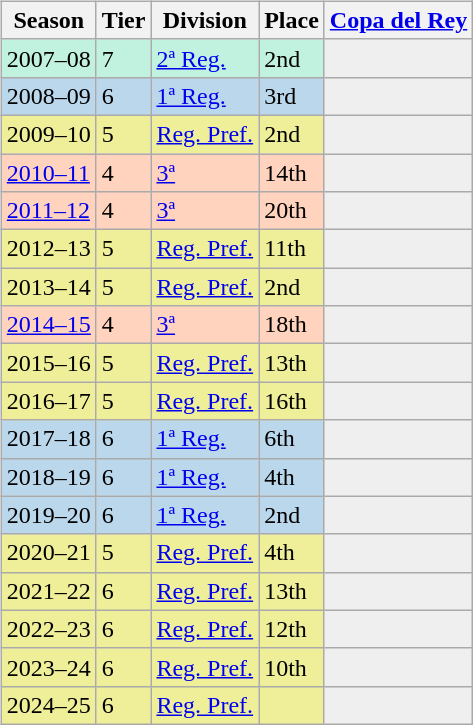<table>
<tr>
<td valign="top" width=0%><br><table class="wikitable">
<tr style="background:#f0f6fa;">
<th>Season</th>
<th>Tier</th>
<th>Division</th>
<th>Place</th>
<th><a href='#'>Copa del Rey</a></th>
</tr>
<tr>
<td style="background:#C0F2DF;">2007–08</td>
<td style="background:#C0F2DF;">7</td>
<td style="background:#C0F2DF;"><a href='#'>2ª Reg.</a></td>
<td style="background:#C0F2DF;">2nd</td>
<th style="background:#efefef;"></th>
</tr>
<tr>
<td style="background:#BBD7EC;">2008–09</td>
<td style="background:#BBD7EC;">6</td>
<td style="background:#BBD7EC;"><a href='#'>1ª Reg.</a></td>
<td style="background:#BBD7EC;">3rd</td>
<th style="background:#efefef;"></th>
</tr>
<tr>
<td style="background:#EFEF99;">2009–10</td>
<td style="background:#EFEF99;">5</td>
<td style="background:#EFEF99;"><a href='#'>Reg. Pref.</a></td>
<td style="background:#EFEF99;">2nd</td>
<th style="background:#efefef;"></th>
</tr>
<tr>
<td style="background:#FFD3BD;"><a href='#'>2010–11</a></td>
<td style="background:#FFD3BD;">4</td>
<td style="background:#FFD3BD;"><a href='#'>3ª</a></td>
<td style="background:#FFD3BD;">14th</td>
<td style="background:#efefef;"></td>
</tr>
<tr>
<td style="background:#FFD3BD;"><a href='#'>2011–12</a></td>
<td style="background:#FFD3BD;">4</td>
<td style="background:#FFD3BD;"><a href='#'>3ª</a></td>
<td style="background:#FFD3BD;">20th</td>
<td style="background:#efefef;"></td>
</tr>
<tr>
<td style="background:#EFEF99;">2012–13</td>
<td style="background:#EFEF99;">5</td>
<td style="background:#EFEF99;"><a href='#'>Reg. Pref.</a></td>
<td style="background:#EFEF99;">11th</td>
<th style="background:#efefef;"></th>
</tr>
<tr>
<td style="background:#EFEF99;">2013–14</td>
<td style="background:#EFEF99;">5</td>
<td style="background:#EFEF99;"><a href='#'>Reg. Pref.</a></td>
<td style="background:#EFEF99;">2nd</td>
<th style="background:#efefef;"></th>
</tr>
<tr>
<td style="background:#FFD3BD;"><a href='#'>2014–15</a></td>
<td style="background:#FFD3BD;">4</td>
<td style="background:#FFD3BD;"><a href='#'>3ª</a></td>
<td style="background:#FFD3BD;">18th</td>
<td style="background:#efefef;"></td>
</tr>
<tr>
<td style="background:#EFEF99;">2015–16</td>
<td style="background:#EFEF99;">5</td>
<td style="background:#EFEF99;"><a href='#'>Reg. Pref.</a></td>
<td style="background:#EFEF99;">13th</td>
<th style="background:#efefef;"></th>
</tr>
<tr>
<td style="background:#EFEF99;">2016–17</td>
<td style="background:#EFEF99;">5</td>
<td style="background:#EFEF99;"><a href='#'>Reg. Pref.</a></td>
<td style="background:#EFEF99;">16th</td>
<th style="background:#efefef;"></th>
</tr>
<tr>
<td style="background:#BBD7EC;">2017–18</td>
<td style="background:#BBD7EC;">6</td>
<td style="background:#BBD7EC;"><a href='#'>1ª Reg.</a></td>
<td style="background:#BBD7EC;">6th</td>
<th style="background:#efefef;"></th>
</tr>
<tr>
<td style="background:#BBD7EC;">2018–19</td>
<td style="background:#BBD7EC;">6</td>
<td style="background:#BBD7EC;"><a href='#'>1ª Reg.</a></td>
<td style="background:#BBD7EC;">4th</td>
<th style="background:#efefef;"></th>
</tr>
<tr>
<td style="background:#BBD7EC;">2019–20</td>
<td style="background:#BBD7EC;">6</td>
<td style="background:#BBD7EC;"><a href='#'>1ª Reg.</a></td>
<td style="background:#BBD7EC;">2nd</td>
<th style="background:#efefef;"></th>
</tr>
<tr>
<td style="background:#EFEF99;">2020–21</td>
<td style="background:#EFEF99;">5</td>
<td style="background:#EFEF99;"><a href='#'>Reg. Pref.</a></td>
<td style="background:#EFEF99;">4th</td>
<th style="background:#efefef;"></th>
</tr>
<tr>
<td style="background:#EFEF99;">2021–22</td>
<td style="background:#EFEF99;">6</td>
<td style="background:#EFEF99;"><a href='#'>Reg. Pref.</a></td>
<td style="background:#EFEF99;">13th</td>
<th style="background:#efefef;"></th>
</tr>
<tr>
<td style="background:#EFEF99;">2022–23</td>
<td style="background:#EFEF99;">6</td>
<td style="background:#EFEF99;"><a href='#'>Reg. Pref.</a></td>
<td style="background:#EFEF99;">12th</td>
<th style="background:#efefef;"></th>
</tr>
<tr>
<td style="background:#EFEF99;">2023–24</td>
<td style="background:#EFEF99;">6</td>
<td style="background:#EFEF99;"><a href='#'>Reg. Pref.</a></td>
<td style="background:#EFEF99;">10th</td>
<th style="background:#efefef;"></th>
</tr>
<tr>
<td style="background:#EFEF99;">2024–25</td>
<td style="background:#EFEF99;">6</td>
<td style="background:#EFEF99;"><a href='#'>Reg. Pref.</a></td>
<td style="background:#EFEF99;"></td>
<th style="background:#efefef;"></th>
</tr>
</table>
</td>
</tr>
</table>
